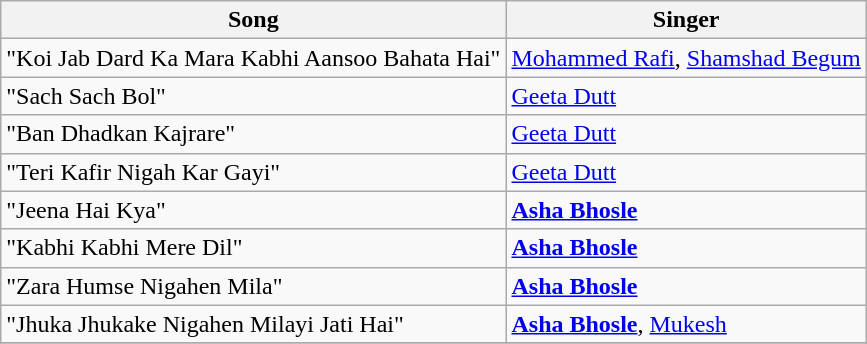<table class="wikitable">
<tr>
<th>Song</th>
<th>Singer</th>
</tr>
<tr>
<td>"Koi Jab Dard Ka Mara Kabhi Aansoo Bahata Hai"</td>
<td><a href='#'>Mohammed Rafi</a>, <a href='#'>Shamshad Begum</a></td>
</tr>
<tr>
<td>"Sach Sach Bol"</td>
<td><a href='#'>Geeta Dutt</a></td>
</tr>
<tr>
<td>"Ban Dhadkan Kajrare"</td>
<td><a href='#'>Geeta Dutt</a></td>
</tr>
<tr>
<td>"Teri Kafir Nigah Kar Gayi"</td>
<td><a href='#'>Geeta Dutt</a></td>
</tr>
<tr>
<td>"Jeena Hai Kya"</td>
<td><strong><a href='#'>Asha Bhosle</a></strong></td>
</tr>
<tr>
<td>"Kabhi Kabhi Mere Dil"</td>
<td><strong><a href='#'>Asha Bhosle</a></strong></td>
</tr>
<tr>
<td>"Zara Humse Nigahen Mila"</td>
<td><strong><a href='#'>Asha Bhosle</a></strong></td>
</tr>
<tr>
<td>"Jhuka Jhukake Nigahen Milayi Jati Hai"</td>
<td><strong><a href='#'>Asha Bhosle</a></strong>, <a href='#'>Mukesh</a></td>
</tr>
<tr>
</tr>
</table>
